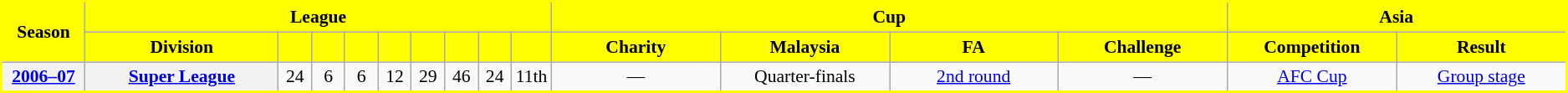<table class="wikitable" style="border:2px solid yellow; font-size:90%; text-align:center;">
<tr>
<th rowspan="2" style="background:yellow; color:black;" width="60">Season</th>
<th colspan="9" style="background:yellow; color:black;">League</th>
<th colspan="4" style="background:yellow; color:black;">Cup</th>
<th colspan="2" style="background:yellow; color:black;">Asia</th>
</tr>
<tr>
<th style="background:yellow; color:black;" width="150">Division</th>
<th style="background:yellow; color:black;" width="20"></th>
<th style="background:yellow; color:black;" width="20"></th>
<th style="background:yellow; color:black;" width="20"></th>
<th style="background:yellow; color:black;" width="20"></th>
<th style="background:yellow; color:black;" width="20"></th>
<th style="background:yellow; color:black;" width="20"></th>
<th style="background:yellow; color:black;" width="20"></th>
<th style="background:yellow; color:black;" width="20"></th>
<th style="background:yellow; color:black;" width="130">Charity</th>
<th style="background:yellow; color:black;" width="130">Malaysia</th>
<th style="background:yellow; color:black;" width="130">FA</th>
<th style="background:yellow; color:black;" width="130">Challenge</th>
<th style="background:yellow; color:black;" width="130">Competition</th>
<th style="background:yellow; color:black;" width="130">Result</th>
</tr>
<tr>
<th><a href='#'>2006–07</a></th>
<th><a href='#'>Super League</a></th>
<td>24</td>
<td>6</td>
<td>6</td>
<td>12</td>
<td>29</td>
<td>46</td>
<td>24</td>
<td>11th</td>
<td>—</td>
<td>Quarter-finals</td>
<td><a href='#'>2nd round</a></td>
<td>—</td>
<td><a href='#'>AFC Cup</a></td>
<td><a href='#'>Group stage</a></td>
</tr>
</table>
